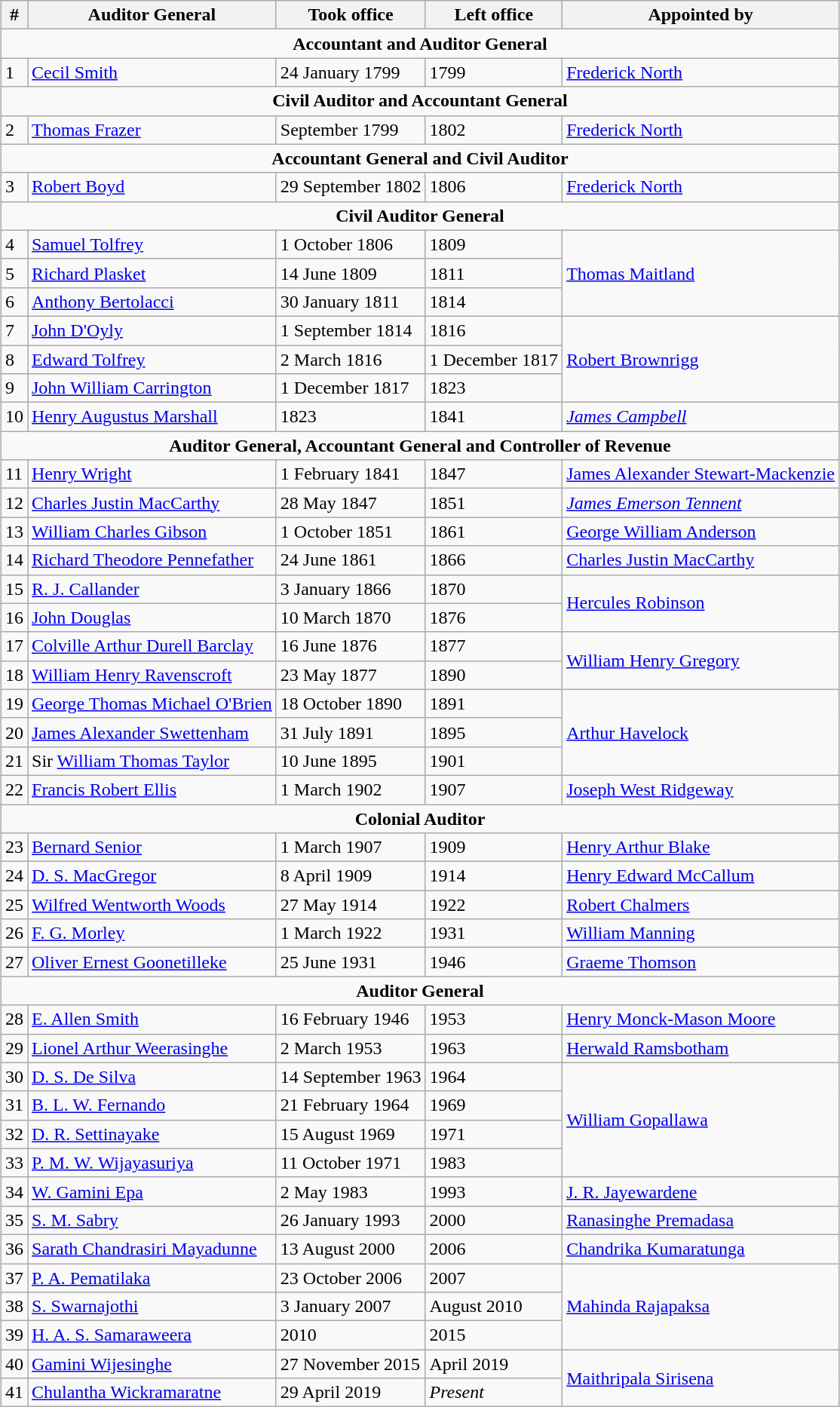<table class="wikitable sortable" style="margin:1em auto;">
<tr>
<th>#</th>
<th>Auditor General</th>
<th>Took office</th>
<th>Left office</th>
<th>Appointed by</th>
</tr>
<tr>
<td colspan=5 align=center><strong>Accountant and Auditor General</strong></td>
</tr>
<tr>
<td>1</td>
<td><a href='#'>Cecil Smith</a></td>
<td>24 January 1799</td>
<td>1799</td>
<td><a href='#'>Frederick North</a></td>
</tr>
<tr>
<td colspan=5 align=center><strong>Civil Auditor and Accountant General</strong></td>
</tr>
<tr>
<td>2</td>
<td><a href='#'>Thomas Frazer</a></td>
<td>September 1799</td>
<td>1802</td>
<td><a href='#'>Frederick North</a></td>
</tr>
<tr>
<td colspan=5 align=center><strong>Accountant General and Civil Auditor</strong></td>
</tr>
<tr>
<td>3</td>
<td><a href='#'>Robert Boyd</a></td>
<td>29 September 1802</td>
<td>1806</td>
<td><a href='#'>Frederick North</a></td>
</tr>
<tr>
<td colspan=5 align=center><strong>Civil Auditor General</strong></td>
</tr>
<tr>
<td>4</td>
<td><a href='#'>Samuel Tolfrey</a></td>
<td>1 October 1806</td>
<td>1809</td>
<td rowspan=3><a href='#'>Thomas Maitland</a></td>
</tr>
<tr>
<td>5</td>
<td><a href='#'>Richard Plasket</a></td>
<td>14 June 1809</td>
<td>1811</td>
</tr>
<tr>
<td>6</td>
<td><a href='#'>Anthony Bertolacci</a></td>
<td>30 January 1811</td>
<td>1814</td>
</tr>
<tr>
<td>7</td>
<td><a href='#'>John D'Oyly</a></td>
<td>1 September 1814</td>
<td>1816</td>
<td rowspan=3><a href='#'>Robert Brownrigg</a></td>
</tr>
<tr>
<td>8</td>
<td><a href='#'>Edward Tolfrey</a></td>
<td>2 March 1816</td>
<td>1 December 1817</td>
</tr>
<tr>
<td>9</td>
<td><a href='#'>John William Carrington</a></td>
<td>1 December 1817</td>
<td>1823</td>
</tr>
<tr>
<td>10</td>
<td><a href='#'>Henry Augustus Marshall</a></td>
<td>1823</td>
<td>1841</td>
<td><em><a href='#'>James Campbell</a></em></td>
</tr>
<tr>
<td colspan=5 align=center><strong>Auditor General, Accountant General and Controller of Revenue</strong></td>
</tr>
<tr>
<td>11</td>
<td><a href='#'>Henry Wright</a></td>
<td>1 February 1841</td>
<td>1847</td>
<td><a href='#'>James Alexander Stewart-Mackenzie</a></td>
</tr>
<tr>
<td>12</td>
<td><a href='#'>Charles Justin MacCarthy</a></td>
<td>28 May 1847</td>
<td>1851</td>
<td><em><a href='#'>James Emerson Tennent</a></em></td>
</tr>
<tr>
<td>13</td>
<td><a href='#'>William Charles Gibson</a></td>
<td>1 October 1851</td>
<td>1861</td>
<td><a href='#'>George William Anderson</a></td>
</tr>
<tr>
<td>14</td>
<td><a href='#'>Richard Theodore Pennefather</a></td>
<td>24 June 1861</td>
<td>1866</td>
<td><a href='#'>Charles Justin MacCarthy</a></td>
</tr>
<tr>
<td>15</td>
<td><a href='#'>R. J. Callander</a></td>
<td>3 January 1866</td>
<td>1870</td>
<td rowspan=2><a href='#'>Hercules Robinson</a></td>
</tr>
<tr>
<td>16</td>
<td><a href='#'>John Douglas</a></td>
<td>10 March 1870</td>
<td>1876</td>
</tr>
<tr>
<td>17</td>
<td><a href='#'>Colville Arthur Durell Barclay</a></td>
<td>16 June 1876</td>
<td>1877</td>
<td rowspan=2><a href='#'>William Henry Gregory</a></td>
</tr>
<tr>
<td>18</td>
<td><a href='#'>William Henry Ravenscroft</a></td>
<td>23 May 1877</td>
<td>1890</td>
</tr>
<tr>
<td>19</td>
<td><a href='#'>George Thomas Michael O'Brien</a></td>
<td>18 October 1890</td>
<td>1891</td>
<td rowspan=3><a href='#'>Arthur Havelock</a></td>
</tr>
<tr>
<td>20</td>
<td><a href='#'>James Alexander Swettenham</a></td>
<td>31 July 1891</td>
<td>1895</td>
</tr>
<tr>
<td>21</td>
<td>Sir <a href='#'>William Thomas Taylor</a></td>
<td>10 June 1895</td>
<td>1901</td>
</tr>
<tr>
<td>22</td>
<td><a href='#'>Francis Robert Ellis</a></td>
<td>1 March 1902</td>
<td>1907</td>
<td><a href='#'>Joseph West Ridgeway</a></td>
</tr>
<tr>
<td colspan=5 align=center><strong>Colonial Auditor</strong></td>
</tr>
<tr>
<td>23</td>
<td><a href='#'>Bernard Senior</a></td>
<td>1 March 1907</td>
<td>1909</td>
<td><a href='#'>Henry Arthur Blake</a></td>
</tr>
<tr>
<td>24</td>
<td><a href='#'>D. S. MacGregor</a></td>
<td>8 April 1909</td>
<td>1914</td>
<td><a href='#'>Henry Edward McCallum</a></td>
</tr>
<tr>
<td>25</td>
<td><a href='#'>Wilfred Wentworth Woods</a></td>
<td>27 May 1914</td>
<td>1922</td>
<td><a href='#'>Robert Chalmers</a></td>
</tr>
<tr>
<td>26</td>
<td><a href='#'>F. G. Morley</a></td>
<td>1 March 1922</td>
<td>1931</td>
<td><a href='#'>William Manning</a></td>
</tr>
<tr>
<td>27</td>
<td><a href='#'>Oliver Ernest Goonetilleke</a></td>
<td>25 June 1931</td>
<td>1946</td>
<td><a href='#'>Graeme Thomson</a></td>
</tr>
<tr>
<td colspan=5 align=center><strong>Auditor General</strong></td>
</tr>
<tr>
<td>28</td>
<td><a href='#'>E. Allen Smith</a></td>
<td>16 February 1946</td>
<td>1953</td>
<td><a href='#'>Henry Monck-Mason Moore</a></td>
</tr>
<tr>
<td>29</td>
<td><a href='#'>Lionel Arthur Weerasinghe</a></td>
<td>2 March 1953</td>
<td>1963</td>
<td><a href='#'>Herwald Ramsbotham</a></td>
</tr>
<tr>
<td>30</td>
<td><a href='#'>D. S. De Silva</a></td>
<td>14 September 1963</td>
<td>1964</td>
<td rowspan=4><a href='#'>William Gopallawa</a></td>
</tr>
<tr>
<td>31</td>
<td><a href='#'>B. L. W. Fernando</a></td>
<td>21 February 1964</td>
<td>1969</td>
</tr>
<tr>
<td>32</td>
<td><a href='#'>D. R. Settinayake</a></td>
<td>15 August 1969</td>
<td>1971</td>
</tr>
<tr>
<td>33</td>
<td><a href='#'>P. M. W. Wijayasuriya</a></td>
<td>11 October 1971</td>
<td>1983</td>
</tr>
<tr>
<td>34</td>
<td><a href='#'>W. Gamini Epa</a></td>
<td>2 May 1983</td>
<td>1993</td>
<td><a href='#'>J. R. Jayewardene</a></td>
</tr>
<tr>
<td>35</td>
<td><a href='#'>S. M. Sabry</a></td>
<td>26 January 1993</td>
<td>2000</td>
<td><a href='#'>Ranasinghe Premadasa</a></td>
</tr>
<tr>
<td>36</td>
<td><a href='#'>Sarath Chandrasiri Mayadunne</a></td>
<td>13 August 2000</td>
<td>2006</td>
<td><a href='#'>Chandrika Kumaratunga</a></td>
</tr>
<tr>
<td>37</td>
<td><a href='#'>P. A. Pematilaka</a></td>
<td>23 October 2006</td>
<td>2007</td>
<td rowspan=3><a href='#'>Mahinda Rajapaksa</a></td>
</tr>
<tr>
<td>38</td>
<td><a href='#'>S. Swarnajothi</a></td>
<td>3 January 2007</td>
<td>August 2010</td>
</tr>
<tr>
<td>39</td>
<td><a href='#'>H. A. S. Samaraweera</a></td>
<td>2010</td>
<td>2015</td>
</tr>
<tr>
<td>40</td>
<td><a href='#'>Gamini Wijesinghe</a></td>
<td>27 November 2015</td>
<td>April 2019</td>
<td rowspan=2><a href='#'>Maithripala Sirisena</a></td>
</tr>
<tr>
<td>41</td>
<td><a href='#'>Chulantha Wickramaratne</a></td>
<td>29 April 2019</td>
<td><em>Present</em></td>
</tr>
</table>
